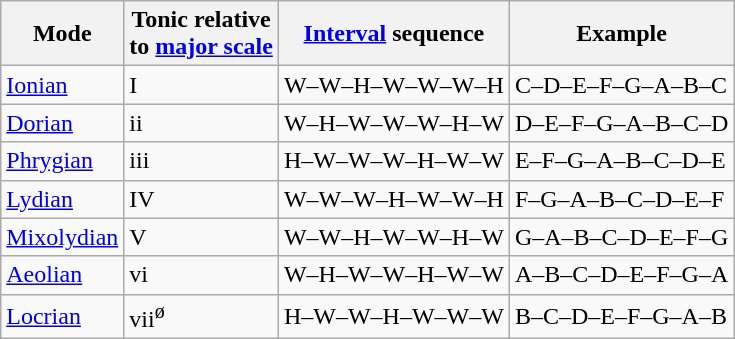<table class="wikitable">
<tr>
<th>Mode</th>
<th>Tonic relative<br>to <a href='#'>major scale</a></th>
<th><a href='#'>Interval</a> sequence</th>
<th>Example</th>
</tr>
<tr>
<td><a href='#'>Ionian</a></td>
<td>I</td>
<td align="center">W–W–H–W–W–W–H</td>
<td>C–D–E–F–G–A–B–C</td>
</tr>
<tr>
<td><a href='#'>Dorian</a></td>
<td>ii</td>
<td align="center">W–H–W–W–W–H–W</td>
<td>D–E–F–G–A–B–C–D</td>
</tr>
<tr>
<td><a href='#'>Phrygian</a></td>
<td>iii</td>
<td align="center">H–W–W–W–H–W–W</td>
<td>E–F–G–A–B–C–D–E</td>
</tr>
<tr>
<td><a href='#'>Lydian</a></td>
<td>IV</td>
<td align="center">W–W–W–H–W–W–H</td>
<td>F–G–A–B–C–D–E–F</td>
</tr>
<tr>
<td><a href='#'>Mixolydian</a></td>
<td>V</td>
<td align="center">W–W–H–W–W–H–W</td>
<td>G–A–B–C–D–E–F–G</td>
</tr>
<tr>
<td><a href='#'>Aeolian</a></td>
<td>vi</td>
<td align="center">W–H–W–W–H–W–W</td>
<td>A–B–C–D–E–F–G–A</td>
</tr>
<tr>
<td><a href='#'>Locrian</a></td>
<td>vii<sup>ø</sup></td>
<td align="center">H–W–W–H–W–W–W</td>
<td>B–C–D–E–F–G–A–B</td>
</tr>
</table>
